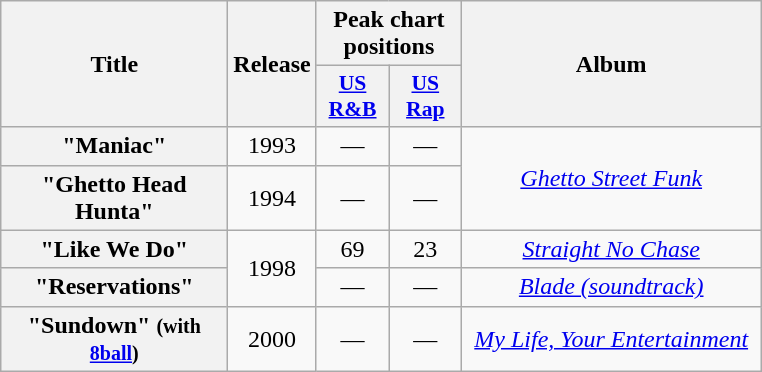<table class="wikitable plainrowheaders" style="text-align:center;">
<tr>
<th scope="col" rowspan="2" style="width:9em;">Title</th>
<th scope="col" rowspan="2" style="width:0.5em;">Release</th>
<th colspan="2">Peak chart positions</th>
<th scope="col" rowspan="2" style="width:12em;">Album</th>
</tr>
<tr>
<th scope="col" style="width:2.9em;font-size:90%;"><a href='#'>US R&B</a><br></th>
<th scope="col" style="width:2.9em;font-size:90%;"><a href='#'>US Rap</a></th>
</tr>
<tr>
<th scope="row">"Maniac"</th>
<td>1993</td>
<td>—</td>
<td>—</td>
<td rowspan="2"><em><a href='#'>Ghetto Street Funk</a></em></td>
</tr>
<tr>
<th scope="row">"Ghetto Head Hunta"</th>
<td>1994</td>
<td>—</td>
<td>—</td>
</tr>
<tr>
<th scope="row">"Like We Do"</th>
<td rowspan="2">1998</td>
<td>69</td>
<td>23</td>
<td><em><a href='#'>Straight No Chase</a></em></td>
</tr>
<tr>
<th scope="row">"Reservations"</th>
<td>—</td>
<td>—</td>
<td><em><a href='#'>Blade (soundtrack)</a></em></td>
</tr>
<tr>
<th scope="row">"Sundown" <small>(with <a href='#'>8ball</a>)</small></th>
<td>2000</td>
<td>—</td>
<td>—</td>
<td><em><a href='#'>My Life, Your Entertainment</a></em></td>
</tr>
</table>
